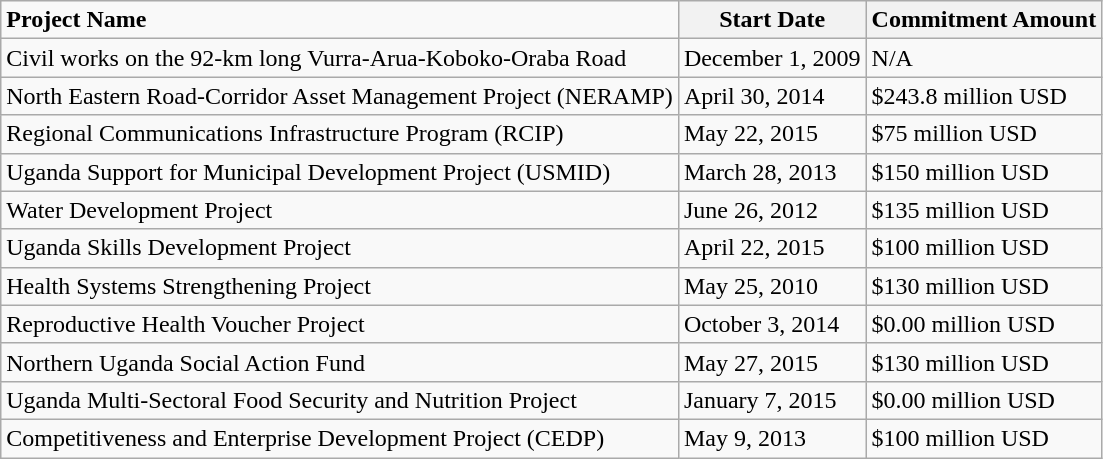<table class="wikitable">
<tr>
<td><strong>Project Name</strong></td>
<th>Start Date</th>
<th>Commitment Amount</th>
</tr>
<tr>
<td>Civil works on the 92-km long Vurra-Arua-Koboko-Oraba Road</td>
<td>December 1, 2009</td>
<td>N/A</td>
</tr>
<tr>
<td>North Eastern Road-Corridor Asset Management Project (NERAMP)</td>
<td>April 30, 2014</td>
<td>$243.8 million USD</td>
</tr>
<tr>
<td>Regional Communications Infrastructure Program (RCIP)</td>
<td>May 22, 2015</td>
<td>$75 million USD</td>
</tr>
<tr>
<td>Uganda Support for Municipal Development Project (USMID)</td>
<td>March 28, 2013</td>
<td>$150 million USD</td>
</tr>
<tr>
<td>Water Development Project</td>
<td>June 26, 2012</td>
<td>$135 million USD</td>
</tr>
<tr>
<td>Uganda Skills Development Project</td>
<td>April 22, 2015</td>
<td>$100 million USD</td>
</tr>
<tr>
<td>Health Systems Strengthening Project</td>
<td>May 25, 2010</td>
<td>$130 million USD</td>
</tr>
<tr>
<td>Reproductive Health Voucher Project</td>
<td>October 3, 2014</td>
<td>$0.00 million USD</td>
</tr>
<tr>
<td>Northern Uganda Social Action Fund</td>
<td>May 27, 2015</td>
<td>$130 million USD</td>
</tr>
<tr>
<td>Uganda Multi-Sectoral Food Security and Nutrition Project</td>
<td>January 7, 2015</td>
<td>$0.00 million USD</td>
</tr>
<tr>
<td>Competitiveness and Enterprise Development Project (CEDP)</td>
<td>May 9, 2013</td>
<td>$100 million USD</td>
</tr>
</table>
